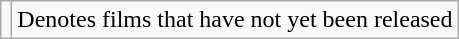<table class="wikitable">
<tr>
<td></td>
<td>Denotes films that have not yet been released</td>
</tr>
</table>
